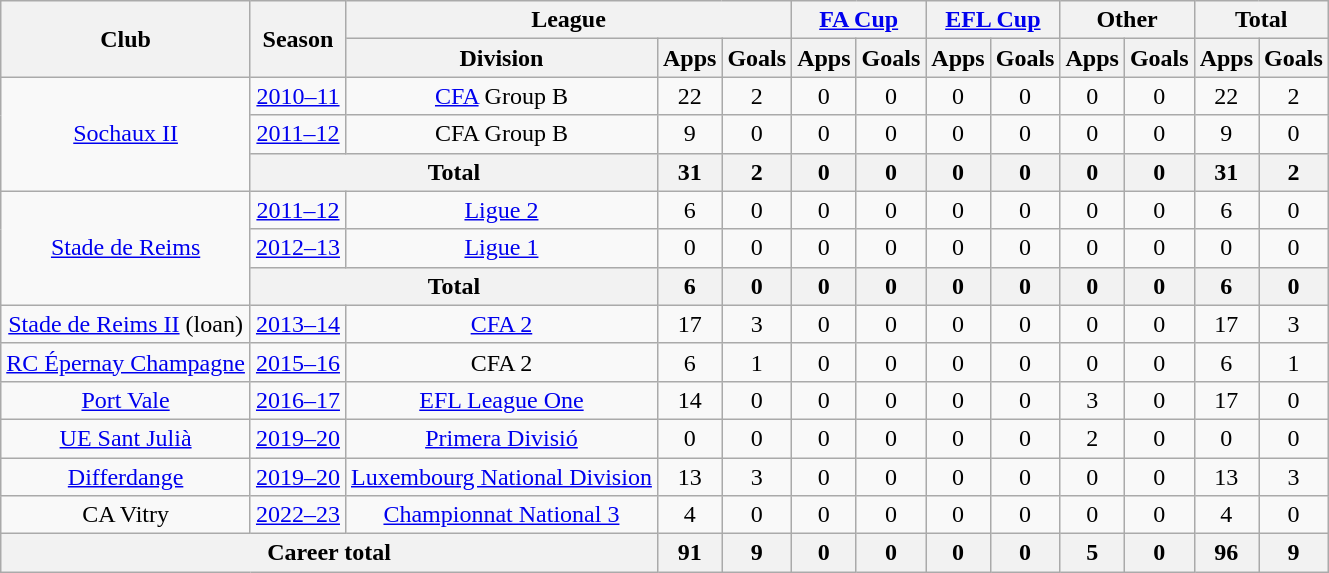<table class="wikitable" style="text-align:center">
<tr>
<th rowspan="2">Club</th>
<th rowspan="2">Season</th>
<th colspan="3">League</th>
<th colspan="2"><a href='#'>FA Cup</a></th>
<th colspan="2"><a href='#'>EFL Cup</a></th>
<th colspan="2">Other</th>
<th colspan="2">Total</th>
</tr>
<tr>
<th>Division</th>
<th>Apps</th>
<th>Goals</th>
<th>Apps</th>
<th>Goals</th>
<th>Apps</th>
<th>Goals</th>
<th>Apps</th>
<th>Goals</th>
<th>Apps</th>
<th>Goals</th>
</tr>
<tr>
<td rowspan="3"><a href='#'>Sochaux II</a></td>
<td><a href='#'>2010–11</a></td>
<td><a href='#'>CFA</a> Group B</td>
<td>22</td>
<td>2</td>
<td>0</td>
<td>0</td>
<td>0</td>
<td>0</td>
<td>0</td>
<td>0</td>
<td>22</td>
<td>2</td>
</tr>
<tr>
<td><a href='#'>2011–12</a></td>
<td>CFA Group B</td>
<td>9</td>
<td>0</td>
<td>0</td>
<td>0</td>
<td>0</td>
<td>0</td>
<td>0</td>
<td>0</td>
<td>9</td>
<td>0</td>
</tr>
<tr>
<th colspan="2">Total</th>
<th>31</th>
<th>2</th>
<th>0</th>
<th>0</th>
<th>0</th>
<th>0</th>
<th>0</th>
<th>0</th>
<th>31</th>
<th>2</th>
</tr>
<tr>
<td rowspan="3"><a href='#'>Stade de Reims</a></td>
<td><a href='#'>2011–12</a></td>
<td><a href='#'>Ligue 2</a></td>
<td>6</td>
<td>0</td>
<td>0</td>
<td>0</td>
<td>0</td>
<td>0</td>
<td>0</td>
<td>0</td>
<td>6</td>
<td>0</td>
</tr>
<tr>
<td><a href='#'>2012–13</a></td>
<td><a href='#'>Ligue 1</a></td>
<td>0</td>
<td>0</td>
<td>0</td>
<td>0</td>
<td>0</td>
<td>0</td>
<td>0</td>
<td>0</td>
<td>0</td>
<td>0</td>
</tr>
<tr>
<th colspan="2">Total</th>
<th>6</th>
<th>0</th>
<th>0</th>
<th>0</th>
<th>0</th>
<th>0</th>
<th>0</th>
<th>0</th>
<th>6</th>
<th>0</th>
</tr>
<tr>
<td><a href='#'>Stade de Reims II</a> (loan)</td>
<td><a href='#'>2013–14</a></td>
<td><a href='#'>CFA 2</a></td>
<td>17</td>
<td>3</td>
<td>0</td>
<td>0</td>
<td>0</td>
<td>0</td>
<td>0</td>
<td>0</td>
<td>17</td>
<td>3</td>
</tr>
<tr>
<td><a href='#'>RC Épernay Champagne</a></td>
<td><a href='#'>2015–16</a></td>
<td>CFA 2</td>
<td>6</td>
<td>1</td>
<td>0</td>
<td>0</td>
<td>0</td>
<td>0</td>
<td>0</td>
<td>0</td>
<td>6</td>
<td>1</td>
</tr>
<tr>
<td><a href='#'>Port Vale</a></td>
<td><a href='#'>2016–17</a></td>
<td><a href='#'>EFL League One</a></td>
<td>14</td>
<td>0</td>
<td>0</td>
<td>0</td>
<td>0</td>
<td>0</td>
<td>3</td>
<td>0</td>
<td>17</td>
<td>0</td>
</tr>
<tr>
<td><a href='#'>UE Sant Julià</a></td>
<td><a href='#'>2019–20</a></td>
<td><a href='#'>Primera Divisió</a></td>
<td>0</td>
<td>0</td>
<td>0</td>
<td>0</td>
<td>0</td>
<td>0</td>
<td>2</td>
<td>0</td>
<td>0</td>
<td>0</td>
</tr>
<tr>
<td><a href='#'>Differdange</a></td>
<td><a href='#'>2019–20</a></td>
<td><a href='#'>Luxembourg National Division</a></td>
<td>13</td>
<td>3</td>
<td>0</td>
<td>0</td>
<td>0</td>
<td>0</td>
<td>0</td>
<td>0</td>
<td>13</td>
<td>3</td>
</tr>
<tr>
<td>CA Vitry</td>
<td><a href='#'>2022–23</a></td>
<td><a href='#'>Championnat National 3</a></td>
<td>4</td>
<td>0</td>
<td>0</td>
<td>0</td>
<td>0</td>
<td>0</td>
<td>0</td>
<td>0</td>
<td>4</td>
<td>0</td>
</tr>
<tr>
<th colspan="3">Career total</th>
<th>91</th>
<th>9</th>
<th>0</th>
<th>0</th>
<th>0</th>
<th>0</th>
<th>5</th>
<th>0</th>
<th>96</th>
<th>9</th>
</tr>
</table>
